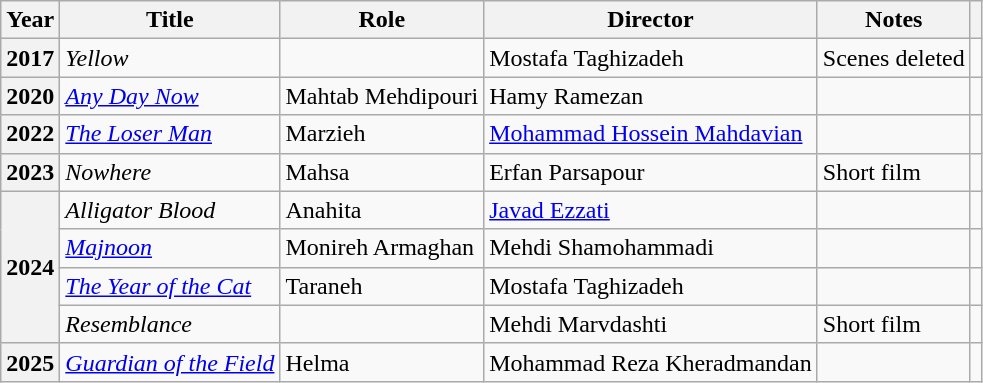<table class="wikitable plainrowheaders sortable" style="font-size:100%">
<tr>
<th scope="col">Year</th>
<th scope="col">Title</th>
<th scope="col">Role</th>
<th scope="col">Director</th>
<th class="unsortable" scope="col">Notes</th>
<th scope="col" class="unsortable"></th>
</tr>
<tr>
<th scope="row">2017</th>
<td><em>Yellow</em></td>
<td></td>
<td>Mostafa Taghizadeh</td>
<td>Scenes deleted</td>
<td></td>
</tr>
<tr>
<th scope="row">2020</th>
<td><em><a href='#'>Any Day Now</a></em></td>
<td>Mahtab Mehdipouri</td>
<td>Hamy Ramezan</td>
<td></td>
<td></td>
</tr>
<tr>
<th scope="row">2022</th>
<td><em><a href='#'>The Loser Man</a></em></td>
<td>Marzieh</td>
<td><a href='#'>Mohammad Hossein Mahdavian</a></td>
<td></td>
<td></td>
</tr>
<tr>
<th scope="row">2023</th>
<td><em>Nowhere</em></td>
<td>Mahsa</td>
<td>Erfan Parsapour</td>
<td>Short film</td>
<td></td>
</tr>
<tr>
<th scope="row" rowspan="4">2024</th>
<td><em>Alligator Blood</em></td>
<td>Anahita</td>
<td><a href='#'>Javad Ezzati</a></td>
<td></td>
<td></td>
</tr>
<tr>
<td><em><a href='#'>Majnoon</a></em></td>
<td>Monireh Armaghan</td>
<td>Mehdi Shamohammadi</td>
<td></td>
<td></td>
</tr>
<tr>
<td><em><a href='#'>The Year of the Cat</a></em></td>
<td>Taraneh</td>
<td>Mostafa Taghizadeh</td>
<td></td>
<td></td>
</tr>
<tr>
<td><em>Resemblance</em></td>
<td></td>
<td>Mehdi Marvdashti</td>
<td>Short film</td>
<td></td>
</tr>
<tr>
<th scope="row">2025</th>
<td><em><a href='#'>Guardian of the Field</a></em></td>
<td>Helma</td>
<td>Mohammad Reza Kheradmandan</td>
<td></td>
<td></td>
</tr>
</table>
